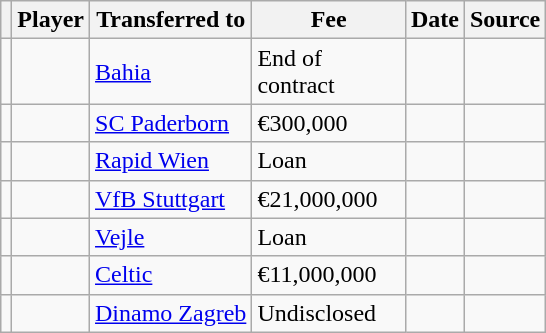<table class="wikitable plainrowheaders sortable">
<tr>
<th></th>
<th scope="col">Player</th>
<th>Transferred to</th>
<th style="width: 95px;">Fee</th>
<th scope="col">Date</th>
<th scope="col">Source</th>
</tr>
<tr>
<td align="center"></td>
<td></td>
<td> <a href='#'>Bahia</a></td>
<td>End of contract</td>
<td></td>
<td></td>
</tr>
<tr>
<td align="center"></td>
<td></td>
<td> <a href='#'>SC Paderborn</a></td>
<td>€300,000</td>
<td></td>
<td></td>
</tr>
<tr>
<td align="center"></td>
<td></td>
<td> <a href='#'>Rapid Wien</a></td>
<td>Loan</td>
<td></td>
<td></td>
</tr>
<tr>
<td align="center"></td>
<td></td>
<td> <a href='#'>VfB Stuttgart</a></td>
<td>€21,000,000</td>
<td></td>
<td></td>
</tr>
<tr>
<td align="center"></td>
<td></td>
<td> <a href='#'>Vejle</a></td>
<td>Loan</td>
<td></td>
<td></td>
</tr>
<tr>
<td align="center"></td>
<td></td>
<td> <a href='#'>Celtic</a></td>
<td>€11,000,000</td>
<td></td>
<td></td>
</tr>
<tr>
<td align="center"></td>
<td></td>
<td> <a href='#'>Dinamo Zagreb</a></td>
<td>Undisclosed</td>
<td></td>
<td></td>
</tr>
</table>
